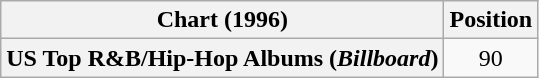<table class="wikitable plainrowheaders" style="text-align:center">
<tr>
<th scope="col">Chart (1996)</th>
<th scope="col">Position</th>
</tr>
<tr>
<th scope="row">US Top R&B/Hip-Hop Albums (<em>Billboard</em>)</th>
<td>90</td>
</tr>
</table>
